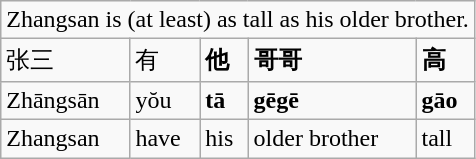<table class="wikitable">
<tr>
<td colspan="5">Zhangsan is (at least) as tall as his older brother.</td>
</tr>
<tr>
<td>张三</td>
<td>有</td>
<td><strong>他</strong></td>
<td><strong>哥哥</strong></td>
<td><strong>高</strong></td>
</tr>
<tr>
<td>Zhāngsān</td>
<td>yŏu</td>
<td><strong>tā</strong></td>
<td><strong>gēgē</strong></td>
<td><strong>gāo</strong></td>
</tr>
<tr>
<td>Zhangsan</td>
<td>have</td>
<td>his</td>
<td>older brother</td>
<td>tall</td>
</tr>
</table>
